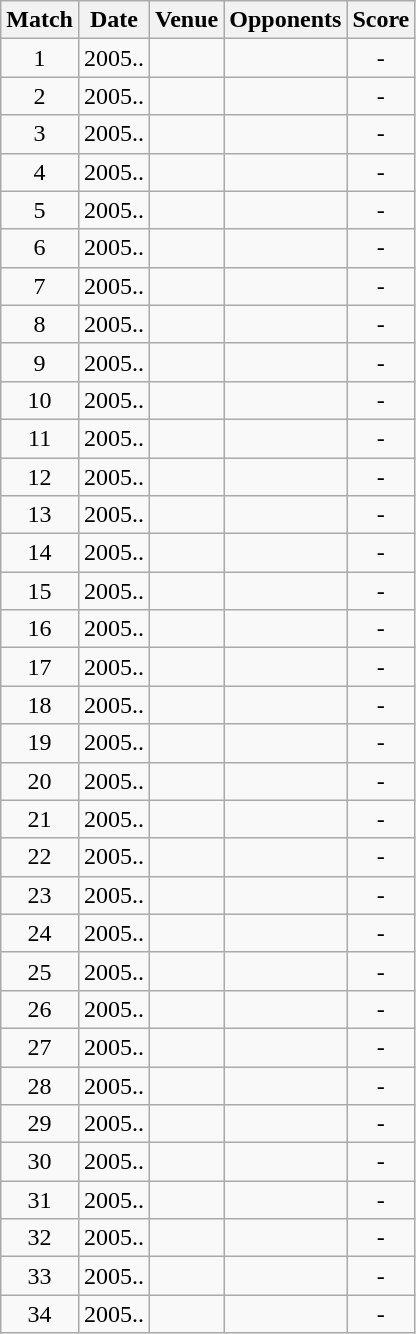<table class="wikitable" style="text-align:center;">
<tr>
<th>Match</th>
<th>Date</th>
<th>Venue</th>
<th>Opponents</th>
<th>Score</th>
</tr>
<tr>
<td>1</td>
<td>2005..</td>
<td><a href='#'></a></td>
<td><a href='#'></a></td>
<td>-</td>
</tr>
<tr>
<td>2</td>
<td>2005..</td>
<td><a href='#'></a></td>
<td><a href='#'></a></td>
<td>-</td>
</tr>
<tr>
<td>3</td>
<td>2005..</td>
<td><a href='#'></a></td>
<td><a href='#'></a></td>
<td>-</td>
</tr>
<tr>
<td>4</td>
<td>2005..</td>
<td><a href='#'></a></td>
<td><a href='#'></a></td>
<td>-</td>
</tr>
<tr>
<td>5</td>
<td>2005..</td>
<td><a href='#'></a></td>
<td><a href='#'></a></td>
<td>-</td>
</tr>
<tr>
<td>6</td>
<td>2005..</td>
<td><a href='#'></a></td>
<td><a href='#'></a></td>
<td>-</td>
</tr>
<tr>
<td>7</td>
<td>2005..</td>
<td><a href='#'></a></td>
<td><a href='#'></a></td>
<td>-</td>
</tr>
<tr>
<td>8</td>
<td>2005..</td>
<td><a href='#'></a></td>
<td><a href='#'></a></td>
<td>-</td>
</tr>
<tr>
<td>9</td>
<td>2005..</td>
<td><a href='#'></a></td>
<td><a href='#'></a></td>
<td>-</td>
</tr>
<tr>
<td>10</td>
<td>2005..</td>
<td><a href='#'></a></td>
<td><a href='#'></a></td>
<td>-</td>
</tr>
<tr>
<td>11</td>
<td>2005..</td>
<td><a href='#'></a></td>
<td><a href='#'></a></td>
<td>-</td>
</tr>
<tr>
<td>12</td>
<td>2005..</td>
<td><a href='#'></a></td>
<td><a href='#'></a></td>
<td>-</td>
</tr>
<tr>
<td>13</td>
<td>2005..</td>
<td><a href='#'></a></td>
<td><a href='#'></a></td>
<td>-</td>
</tr>
<tr>
<td>14</td>
<td>2005..</td>
<td><a href='#'></a></td>
<td><a href='#'></a></td>
<td>-</td>
</tr>
<tr>
<td>15</td>
<td>2005..</td>
<td><a href='#'></a></td>
<td><a href='#'></a></td>
<td>-</td>
</tr>
<tr>
<td>16</td>
<td>2005..</td>
<td><a href='#'></a></td>
<td><a href='#'></a></td>
<td>-</td>
</tr>
<tr>
<td>17</td>
<td>2005..</td>
<td><a href='#'></a></td>
<td><a href='#'></a></td>
<td>-</td>
</tr>
<tr>
<td>18</td>
<td>2005..</td>
<td><a href='#'></a></td>
<td><a href='#'></a></td>
<td>-</td>
</tr>
<tr>
<td>19</td>
<td>2005..</td>
<td><a href='#'></a></td>
<td><a href='#'></a></td>
<td>-</td>
</tr>
<tr>
<td>20</td>
<td>2005..</td>
<td><a href='#'></a></td>
<td><a href='#'></a></td>
<td>-</td>
</tr>
<tr>
<td>21</td>
<td>2005..</td>
<td><a href='#'></a></td>
<td><a href='#'></a></td>
<td>-</td>
</tr>
<tr>
<td>22</td>
<td>2005..</td>
<td><a href='#'></a></td>
<td><a href='#'></a></td>
<td>-</td>
</tr>
<tr>
<td>23</td>
<td>2005..</td>
<td><a href='#'></a></td>
<td><a href='#'></a></td>
<td>-</td>
</tr>
<tr>
<td>24</td>
<td>2005..</td>
<td><a href='#'></a></td>
<td><a href='#'></a></td>
<td>-</td>
</tr>
<tr>
<td>25</td>
<td>2005..</td>
<td><a href='#'></a></td>
<td><a href='#'></a></td>
<td>-</td>
</tr>
<tr>
<td>26</td>
<td>2005..</td>
<td><a href='#'></a></td>
<td><a href='#'></a></td>
<td>-</td>
</tr>
<tr>
<td>27</td>
<td>2005..</td>
<td><a href='#'></a></td>
<td><a href='#'></a></td>
<td>-</td>
</tr>
<tr>
<td>28</td>
<td>2005..</td>
<td><a href='#'></a></td>
<td><a href='#'></a></td>
<td>-</td>
</tr>
<tr>
<td>29</td>
<td>2005..</td>
<td><a href='#'></a></td>
<td><a href='#'></a></td>
<td>-</td>
</tr>
<tr>
<td>30</td>
<td>2005..</td>
<td><a href='#'></a></td>
<td><a href='#'></a></td>
<td>-</td>
</tr>
<tr>
<td>31</td>
<td>2005..</td>
<td><a href='#'></a></td>
<td><a href='#'></a></td>
<td>-</td>
</tr>
<tr>
<td>32</td>
<td>2005..</td>
<td><a href='#'></a></td>
<td><a href='#'></a></td>
<td>-</td>
</tr>
<tr>
<td>33</td>
<td>2005..</td>
<td><a href='#'></a></td>
<td><a href='#'></a></td>
<td>-</td>
</tr>
<tr>
<td>34</td>
<td>2005..</td>
<td><a href='#'></a></td>
<td><a href='#'></a></td>
<td>-</td>
</tr>
</table>
